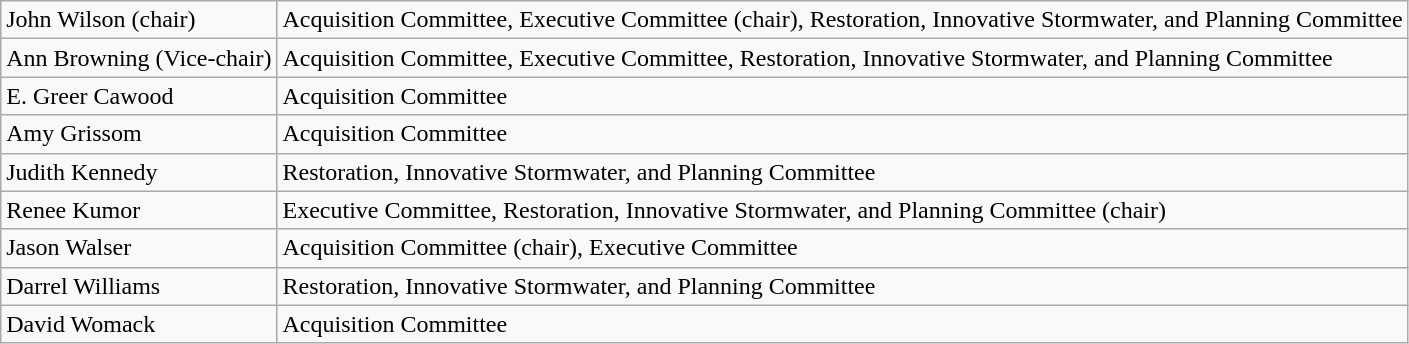<table class="wikitable">
<tr>
<td>John Wilson (chair)</td>
<td>Acquisition Committee, Executive Committee (chair), Restoration, Innovative Stormwater, and Planning Committee</td>
</tr>
<tr>
<td>Ann Browning (Vice-chair)</td>
<td>Acquisition Committee, Executive Committee, Restoration, Innovative Stormwater, and Planning Committee</td>
</tr>
<tr>
<td>E. Greer Cawood</td>
<td>Acquisition Committee</td>
</tr>
<tr>
<td>Amy Grissom</td>
<td>Acquisition Committee</td>
</tr>
<tr>
<td>Judith Kennedy</td>
<td>Restoration, Innovative Stormwater, and Planning Committee</td>
</tr>
<tr>
<td>Renee Kumor</td>
<td>Executive Committee, Restoration, Innovative Stormwater, and Planning Committee (chair)</td>
</tr>
<tr>
<td>Jason Walser</td>
<td>Acquisition Committee (chair), Executive Committee</td>
</tr>
<tr>
<td>Darrel Williams</td>
<td>Restoration, Innovative Stormwater, and Planning Committee</td>
</tr>
<tr>
<td>David Womack</td>
<td>Acquisition Committee</td>
</tr>
</table>
